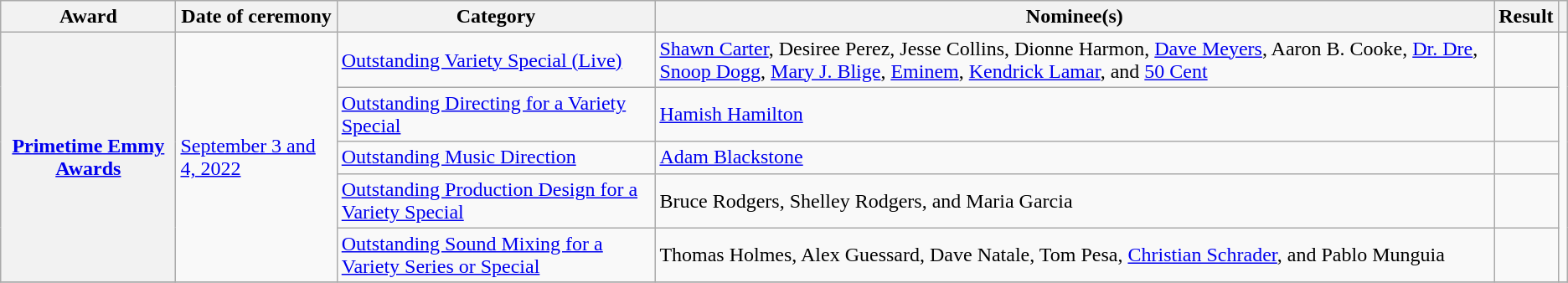<table class="wikitable sortable plainrowheaders">
<tr>
<th>Award</th>
<th>Date of ceremony</th>
<th>Category</th>
<th>Nominee(s)</th>
<th>Result</th>
<th></th>
</tr>
<tr>
<th scope="row" rowspan="5"><a href='#'>Primetime Emmy Awards</a></th>
<td rowspan="5"><a href='#'>September 3 and 4, 2022</a></td>
<td><a href='#'>Outstanding Variety Special (Live)</a></td>
<td><a href='#'>Shawn Carter</a>, Desiree Perez, Jesse Collins, Dionne Harmon, <a href='#'>Dave Meyers</a>, Aaron B. Cooke, <a href='#'>Dr. Dre</a>, <a href='#'>Snoop Dogg</a>, <a href='#'>Mary J. Blige</a>, <a href='#'>Eminem</a>, <a href='#'>Kendrick Lamar</a>, and <a href='#'>50 Cent</a></td>
<td></td>
<td align="center" rowspan="5"> <br></td>
</tr>
<tr>
<td><a href='#'>Outstanding Directing for a Variety Special</a></td>
<td><a href='#'>Hamish Hamilton</a></td>
<td></td>
</tr>
<tr>
<td><a href='#'>Outstanding Music Direction</a></td>
<td><a href='#'>Adam Blackstone</a></td>
<td></td>
</tr>
<tr>
<td><a href='#'>Outstanding Production Design for a Variety Special</a></td>
<td>Bruce Rodgers, Shelley Rodgers, and Maria Garcia</td>
<td></td>
</tr>
<tr>
<td><a href='#'>Outstanding Sound Mixing for a Variety Series or Special</a></td>
<td>Thomas Holmes, Alex Guessard, Dave Natale, Tom Pesa, <a href='#'>Christian Schrader</a>, and Pablo Munguia</td>
<td></td>
</tr>
<tr>
</tr>
</table>
